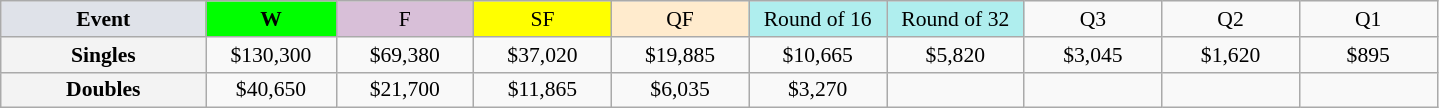<table class=wikitable style=font-size:90%;text-align:center>
<tr>
<td width=130 bgcolor=dfe2e9><strong>Event</strong></td>
<td width=80 bgcolor=lime><strong>W</strong></td>
<td width=85 bgcolor=thistle>F</td>
<td width=85 bgcolor=ffff00>SF</td>
<td width=85 bgcolor=ffebcd>QF</td>
<td width=85 bgcolor=afeeee>Round of 16</td>
<td width=85 bgcolor=afeeee>Round of 32</td>
<td width=85>Q3</td>
<td width=85>Q2</td>
<td width=85>Q1</td>
</tr>
<tr>
<th style=background:#f3f3f3>Singles</th>
<td>$130,300</td>
<td>$69,380</td>
<td>$37,020</td>
<td>$19,885</td>
<td>$10,665</td>
<td>$5,820</td>
<td>$3,045</td>
<td>$1,620</td>
<td>$895</td>
</tr>
<tr>
<th style=background:#f3f3f3>Doubles</th>
<td>$40,650</td>
<td>$21,700</td>
<td>$11,865</td>
<td>$6,035</td>
<td>$3,270</td>
<td></td>
<td></td>
<td></td>
<td></td>
</tr>
</table>
